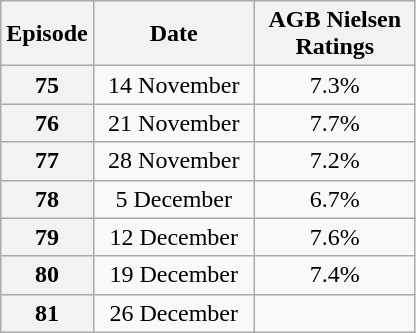<table class=wikitable style=text-align:center>
<tr>
<th>Episode</th>
<th style="width:100px;">Date</th>
<th style="width:100px;">AGB Nielsen<br>Ratings</th>
</tr>
<tr>
<th>75</th>
<td>14 November</td>
<td>7.3%</td>
</tr>
<tr>
<th>76</th>
<td>21 November</td>
<td>7.7%</td>
</tr>
<tr>
<th>77</th>
<td>28 November</td>
<td>7.2%</td>
</tr>
<tr>
<th>78</th>
<td>5 December</td>
<td>6.7%</td>
</tr>
<tr>
<th>79</th>
<td>12 December</td>
<td>7.6%</td>
</tr>
<tr>
<th>80</th>
<td>19 December</td>
<td>7.4%</td>
</tr>
<tr>
<th>81</th>
<td>26 December</td>
<td></td>
</tr>
</table>
